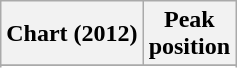<table class="wikitable sortable plainrowheaders" style="text-align:center">
<tr>
<th>Chart (2012)</th>
<th>Peak<br>position</th>
</tr>
<tr>
</tr>
<tr>
</tr>
</table>
